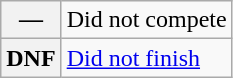<table class="wikitable">
<tr>
<th scope="row">—</th>
<td>Did not compete</td>
</tr>
<tr>
<th scope="row">DNF</th>
<td><a href='#'>Did not finish</a></td>
</tr>
</table>
